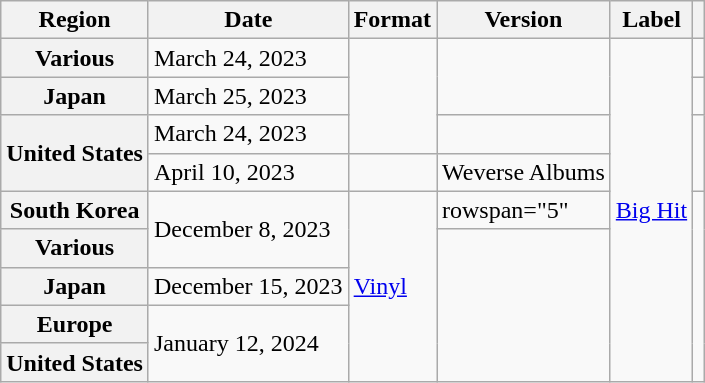<table class="wikitable plainrowheaders">
<tr>
<th scope="col">Region</th>
<th scope="col">Date</th>
<th scope="col">Format</th>
<th scope="col">Version</th>
<th scope="col">Label</th>
<th scope="col"></th>
</tr>
<tr>
<th scope="row">Various</th>
<td>March 24, 2023</td>
<td rowspan="3"></td>
<td rowspan="2"></td>
<td rowspan="9"><a href='#'>Big Hit</a></td>
<td style="text-align:center"></td>
</tr>
<tr>
<th scope="row">Japan</th>
<td>March 25, 2023</td>
<td style="text-align:center"></td>
</tr>
<tr>
<th scope="row" rowspan="2">United States</th>
<td>March 24, 2023</td>
<td></td>
<td rowspan="2" style="text-align:center"></td>
</tr>
<tr>
<td>April 10, 2023</td>
<td></td>
<td>Weverse Albums</td>
</tr>
<tr>
<th scope="row">South Korea</th>
<td rowspan="2">December 8, 2023</td>
<td rowspan="5"><a href='#'>Vinyl</a></td>
<td>rowspan="5" </td>
<td rowspan="5" style="text-align:center"></td>
</tr>
<tr>
<th scope="row">Various</th>
</tr>
<tr>
<th scope="row">Japan</th>
<td>December 15, 2023</td>
</tr>
<tr>
<th scope="row">Europe</th>
<td rowspan="2">January 12, 2024</td>
</tr>
<tr>
<th scope="row">United States</th>
</tr>
</table>
